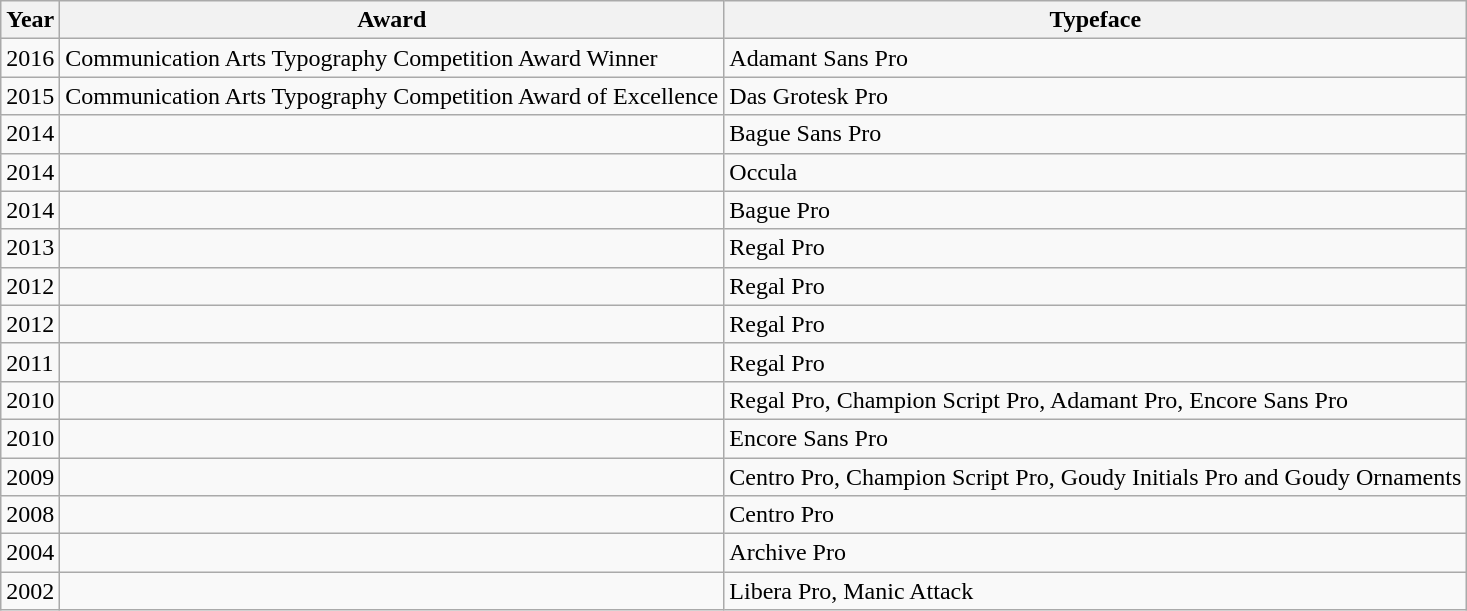<table class="wikitable">
<tr>
<th>Year</th>
<th>Award</th>
<th>Typeface</th>
</tr>
<tr>
<td>2016</td>
<td>Communication Arts Typography Competition Award Winner</td>
<td>Adamant Sans Pro</td>
</tr>
<tr>
<td>2015</td>
<td>Communication Arts Typography Competition Award of Excellence</td>
<td>Das Grotesk Pro</td>
</tr>
<tr>
<td>2014</td>
<td></td>
<td>Bague Sans Pro</td>
</tr>
<tr>
<td>2014</td>
<td></td>
<td>Occula</td>
</tr>
<tr>
<td>2014</td>
<td></td>
<td>Bague Pro</td>
</tr>
<tr>
<td>2013</td>
<td></td>
<td>Regal Pro</td>
</tr>
<tr>
<td>2012</td>
<td></td>
<td>Regal Pro</td>
</tr>
<tr>
<td>2012</td>
<td></td>
<td>Regal Pro</td>
</tr>
<tr>
<td>2011</td>
<td></td>
<td>Regal Pro</td>
</tr>
<tr>
<td>2010</td>
<td></td>
<td>Regal Pro, Champion Script Pro, Adamant Pro, Encore Sans Pro</td>
</tr>
<tr>
<td>2010</td>
<td></td>
<td>Encore Sans Pro</td>
</tr>
<tr>
<td>2009</td>
<td></td>
<td>Centro Pro, Champion Script Pro, Goudy Initials Pro and Goudy Ornaments</td>
</tr>
<tr>
<td>2008</td>
<td></td>
<td>Centro Pro</td>
</tr>
<tr>
<td>2004</td>
<td></td>
<td>Archive Pro</td>
</tr>
<tr>
<td>2002</td>
<td></td>
<td>Libera Pro, Manic Attack</td>
</tr>
</table>
